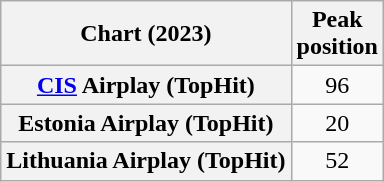<table class="wikitable sortable plainrowheaders" style="text-align:center">
<tr>
<th scope="col">Chart (2023)</th>
<th scope="col">Peak<br>position</th>
</tr>
<tr>
<th scope="row"><a href='#'>CIS</a> Airplay (TopHit)</th>
<td>96</td>
</tr>
<tr>
<th scope="row">Estonia Airplay (TopHit)</th>
<td>20</td>
</tr>
<tr>
<th scope="row">Lithuania Airplay (TopHit)</th>
<td>52</td>
</tr>
</table>
